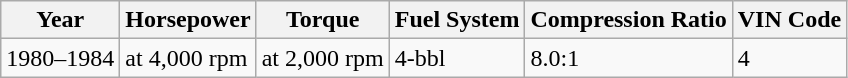<table class=wikitable>
<tr>
<th>Year</th>
<th>Horsepower</th>
<th>Torque</th>
<th>Fuel System</th>
<th>Compression Ratio</th>
<th>VIN Code</th>
</tr>
<tr>
<td>1980–1984</td>
<td> at 4,000 rpm</td>
<td> at 2,000 rpm</td>
<td>4-bbl</td>
<td>8.0:1</td>
<td>4</td>
</tr>
</table>
